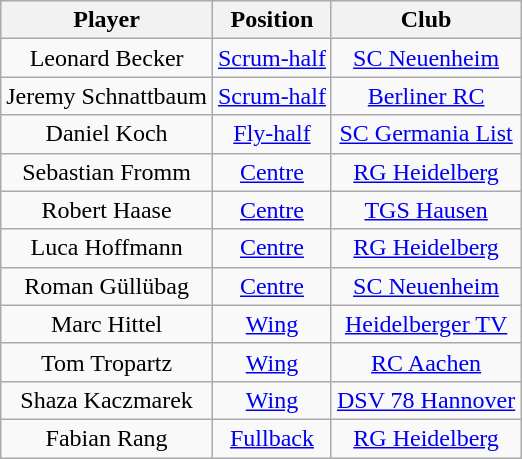<table class="wikitable" style="text-align:center">
<tr>
<th>Player</th>
<th>Position</th>
<th>Club</th>
</tr>
<tr>
<td>Leonard Becker</td>
<td><a href='#'>Scrum-half</a></td>
<td> <a href='#'>SC Neuenheim</a></td>
</tr>
<tr>
<td>Jeremy Schnattbaum</td>
<td><a href='#'>Scrum-half</a></td>
<td> <a href='#'>Berliner RC</a></td>
</tr>
<tr>
<td>Daniel Koch</td>
<td><a href='#'>Fly-half</a></td>
<td> <a href='#'>SC Germania List</a></td>
</tr>
<tr>
<td>Sebastian Fromm</td>
<td><a href='#'>Centre</a></td>
<td> <a href='#'>RG Heidelberg</a></td>
</tr>
<tr>
<td>Robert Haase</td>
<td><a href='#'>Centre</a></td>
<td> <a href='#'>TGS Hausen</a></td>
</tr>
<tr>
<td>Luca Hoffmann</td>
<td><a href='#'>Centre</a></td>
<td> <a href='#'>RG Heidelberg</a></td>
</tr>
<tr>
<td>Roman Güllübag</td>
<td><a href='#'>Centre</a></td>
<td> <a href='#'>SC Neuenheim</a></td>
</tr>
<tr>
<td>Marc Hittel</td>
<td><a href='#'>Wing</a></td>
<td> <a href='#'>Heidelberger TV</a></td>
</tr>
<tr>
<td>Tom Tropartz</td>
<td><a href='#'>Wing</a></td>
<td> <a href='#'>RC Aachen</a></td>
</tr>
<tr>
<td>Shaza Kaczmarek</td>
<td><a href='#'>Wing</a></td>
<td> <a href='#'>DSV 78 Hannover</a></td>
</tr>
<tr>
<td>Fabian Rang</td>
<td><a href='#'>Fullback</a></td>
<td> <a href='#'>RG Heidelberg</a></td>
</tr>
</table>
